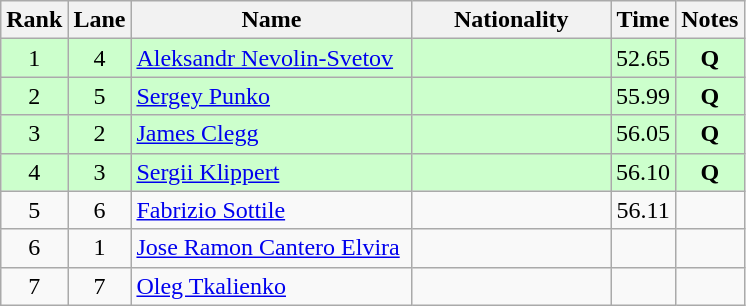<table class="wikitable sortable" style="text-align:center">
<tr>
<th>Rank</th>
<th>Lane</th>
<th style="width:180px">Name</th>
<th style="width:125px">Nationality</th>
<th>Time</th>
<th>Notes</th>
</tr>
<tr style="background:#cfc;">
<td>1</td>
<td>4</td>
<td style="text-align:left;"><a href='#'>Aleksandr Nevolin-Svetov</a></td>
<td style="text-align:left;"></td>
<td>52.65</td>
<td><strong>Q</strong></td>
</tr>
<tr style="background:#cfc;">
<td>2</td>
<td>5</td>
<td style="text-align:left;"><a href='#'>Sergey Punko</a></td>
<td style="text-align:left;"></td>
<td>55.99</td>
<td><strong>Q</strong></td>
</tr>
<tr style="background:#cfc;">
<td>3</td>
<td>2</td>
<td style="text-align:left;"><a href='#'>James Clegg</a></td>
<td style="text-align:left;"></td>
<td>56.05</td>
<td><strong>Q</strong></td>
</tr>
<tr style="background:#cfc;">
<td>4</td>
<td>3</td>
<td style="text-align:left;"><a href='#'>Sergii Klippert</a></td>
<td style="text-align:left;"></td>
<td>56.10</td>
<td><strong>Q</strong></td>
</tr>
<tr>
<td>5</td>
<td>6</td>
<td style="text-align:left;"><a href='#'>Fabrizio Sottile</a></td>
<td style="text-align:left;"></td>
<td>56.11</td>
<td></td>
</tr>
<tr>
<td>6</td>
<td>1</td>
<td style="text-align:left;"><a href='#'>Jose Ramon Cantero Elvira</a></td>
<td style="text-align:left;"></td>
<td></td>
<td></td>
</tr>
<tr>
<td>7</td>
<td>7</td>
<td style="text-align:left;"><a href='#'>Oleg Tkalienko</a></td>
<td style="text-align:left;"></td>
<td></td>
<td></td>
</tr>
</table>
